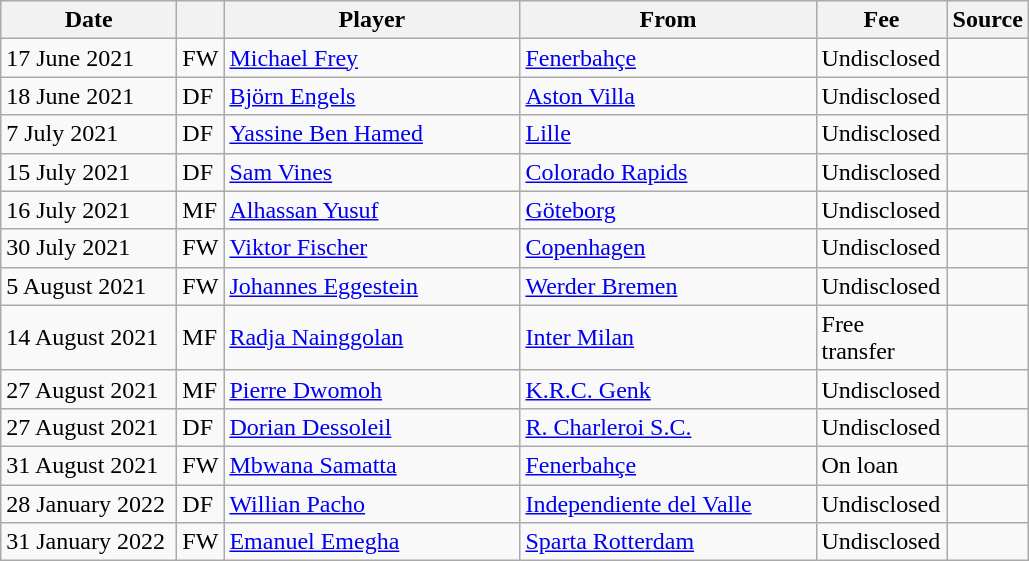<table class="wikitable sortable">
<tr>
<th style="width:110px;">Date</th>
<th style="width:20px;"></th>
<th style="width:190px;">Player</th>
<th style="width:190px;">From</th>
<th style="width:80px;" class="unsortable">Fee</th>
<th style="width:20px;">Source</th>
</tr>
<tr>
<td>17 June 2021</td>
<td>FW</td>
<td> <a href='#'>Michael Frey</a></td>
<td> <a href='#'>Fenerbahçe</a></td>
<td>Undisclosed</td>
<td></td>
</tr>
<tr>
<td>18 June 2021</td>
<td>DF</td>
<td> <a href='#'>Björn Engels</a></td>
<td> <a href='#'>Aston Villa</a></td>
<td>Undisclosed</td>
<td></td>
</tr>
<tr>
<td>7 July 2021</td>
<td>DF</td>
<td> <a href='#'>Yassine Ben Hamed</a></td>
<td> <a href='#'>Lille</a></td>
<td>Undisclosed</td>
<td></td>
</tr>
<tr>
<td>15 July 2021</td>
<td>DF</td>
<td> <a href='#'>Sam Vines</a></td>
<td> <a href='#'>Colorado Rapids</a></td>
<td>Undisclosed</td>
<td></td>
</tr>
<tr>
<td>16 July 2021</td>
<td>MF</td>
<td> <a href='#'>Alhassan Yusuf</a></td>
<td> <a href='#'>Göteborg</a></td>
<td>Undisclosed</td>
<td></td>
</tr>
<tr>
<td>30 July 2021</td>
<td>FW</td>
<td> <a href='#'>Viktor Fischer</a></td>
<td> <a href='#'>Copenhagen</a></td>
<td>Undisclosed</td>
<td></td>
</tr>
<tr>
<td>5 August 2021</td>
<td>FW</td>
<td> <a href='#'>Johannes Eggestein</a></td>
<td> <a href='#'>Werder Bremen</a></td>
<td>Undisclosed</td>
<td></td>
</tr>
<tr>
<td>14 August 2021</td>
<td>MF</td>
<td> <a href='#'>Radja Nainggolan</a></td>
<td> <a href='#'>Inter Milan</a></td>
<td>Free transfer</td>
<td></td>
</tr>
<tr>
<td>27 August 2021</td>
<td>MF</td>
<td> <a href='#'>Pierre Dwomoh</a></td>
<td> <a href='#'>K.R.C. Genk</a></td>
<td>Undisclosed</td>
<td></td>
</tr>
<tr>
<td>27 August 2021</td>
<td>DF</td>
<td> <a href='#'>Dorian Dessoleil</a></td>
<td> <a href='#'>R. Charleroi S.C.</a></td>
<td>Undisclosed</td>
<td></td>
</tr>
<tr>
<td>31 August 2021</td>
<td>FW</td>
<td> <a href='#'>Mbwana Samatta</a></td>
<td> <a href='#'>Fenerbahçe</a></td>
<td>On loan</td>
<td></td>
</tr>
<tr>
<td>28 January 2022</td>
<td>DF</td>
<td> <a href='#'>Willian Pacho</a></td>
<td> <a href='#'>Independiente del Valle</a></td>
<td>Undisclosed</td>
<td></td>
</tr>
<tr>
<td>31 January 2022</td>
<td>FW</td>
<td> <a href='#'>Emanuel Emegha</a></td>
<td> <a href='#'>Sparta Rotterdam</a></td>
<td>Undisclosed</td>
<td></td>
</tr>
</table>
